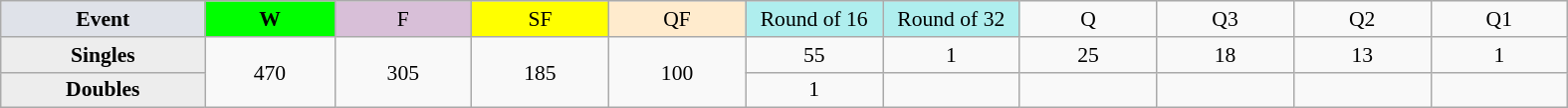<table class=wikitable style=font-size:90%;text-align:center>
<tr>
<td style="width:130px; background:#dfe2e9;"><strong>Event</strong></td>
<td style="width:80px; background:lime;"><strong>W</strong></td>
<td style="width:85px; background:thistle;">F</td>
<td style="width:85px; background:#ff0;">SF</td>
<td style="width:85px; background:#ffebcd;">QF</td>
<td style="width:85px; background:#afeeee;">Round of 16</td>
<td style="width:85px; background:#afeeee;">Round of 32</td>
<td width=85>Q</td>
<td width=85>Q3</td>
<td width=85>Q2</td>
<td width=85>Q1</td>
</tr>
<tr>
<th style="background:#ededed;">Singles</th>
<td rowspan=2>470</td>
<td rowspan=2>305</td>
<td rowspan=2>185</td>
<td rowspan=2>100</td>
<td>55</td>
<td>1</td>
<td>25</td>
<td>18</td>
<td>13</td>
<td>1</td>
</tr>
<tr>
<th style="background:#ededed;">Doubles</th>
<td>1</td>
<td></td>
<td></td>
<td></td>
<td></td>
<td></td>
</tr>
</table>
